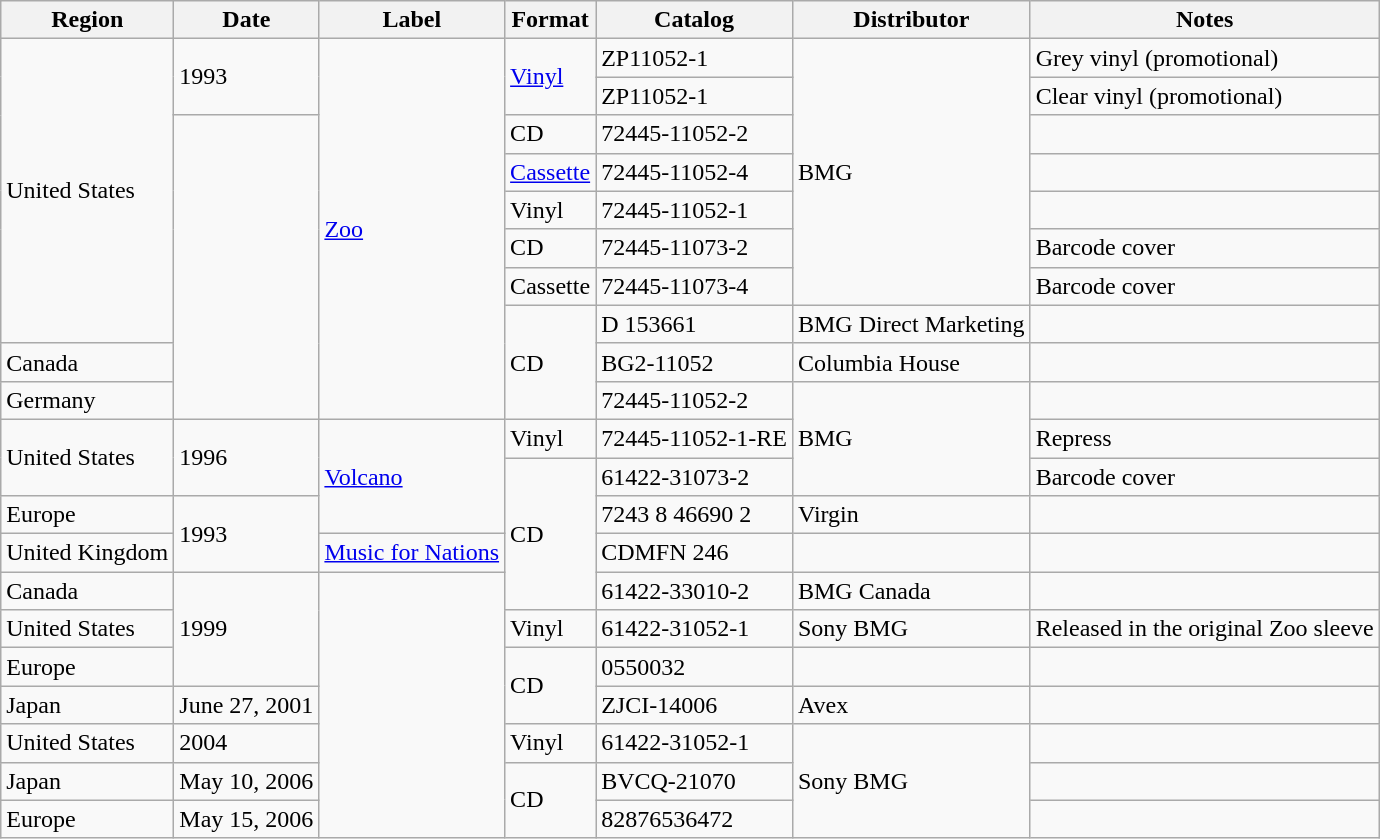<table class="wikitable">
<tr>
<th>Region</th>
<th>Date</th>
<th>Label</th>
<th>Format</th>
<th>Catalog</th>
<th>Distributor</th>
<th>Notes</th>
</tr>
<tr>
<td rowspan="8">United States</td>
<td rowspan="2">1993 </td>
<td rowspan="10"><a href='#'>Zoo</a></td>
<td rowspan="2"><a href='#'>Vinyl</a></td>
<td>ZP11052-1</td>
<td rowspan="7">BMG</td>
<td>Grey vinyl (promotional)</td>
</tr>
<tr>
<td>ZP11052-1</td>
<td>Clear vinyl (promotional)</td>
</tr>
<tr>
<td rowspan="8"></td>
<td>CD</td>
<td>72445-11052-2</td>
<td></td>
</tr>
<tr>
<td><a href='#'>Cassette</a></td>
<td>72445-11052-4</td>
<td></td>
</tr>
<tr>
<td>Vinyl</td>
<td>72445-11052-1</td>
<td></td>
</tr>
<tr>
<td>CD</td>
<td>72445-11073-2</td>
<td>Barcode cover</td>
</tr>
<tr>
<td>Cassette</td>
<td>72445-11073-4</td>
<td>Barcode cover</td>
</tr>
<tr>
<td rowspan="3">CD</td>
<td>D 153661</td>
<td>BMG Direct Marketing</td>
<td></td>
</tr>
<tr>
<td>Canada</td>
<td>BG2-11052</td>
<td>Columbia House</td>
<td></td>
</tr>
<tr>
<td>Germany</td>
<td>72445-11052-2</td>
<td rowspan="3">BMG</td>
<td></td>
</tr>
<tr>
<td rowspan="2">United States</td>
<td rowspan="2">1996 </td>
<td rowspan="3"><a href='#'>Volcano</a></td>
<td>Vinyl</td>
<td>72445-11052-1-RE</td>
<td>Repress</td>
</tr>
<tr>
<td rowspan="4">CD</td>
<td>61422-31073-2</td>
<td>Barcode cover</td>
</tr>
<tr>
<td>Europe</td>
<td rowspan="2">1993</td>
<td>7243 8 46690 2</td>
<td>Virgin</td>
<td></td>
</tr>
<tr>
<td>United Kingdom</td>
<td><a href='#'>Music for Nations</a></td>
<td>CDMFN 246</td>
<td></td>
<td></td>
</tr>
<tr>
<td>Canada</td>
<td rowspan="3">1999 </td>
<td rowspan="7"></td>
<td>61422-33010-2</td>
<td>BMG Canada</td>
<td></td>
</tr>
<tr>
<td>United States</td>
<td>Vinyl</td>
<td>61422-31052-1</td>
<td>Sony BMG</td>
<td>Released in the original Zoo sleeve</td>
</tr>
<tr>
<td>Europe</td>
<td rowspan="2">CD</td>
<td>0550032</td>
<td></td>
<td></td>
</tr>
<tr>
<td>Japan</td>
<td>June 27, 2001</td>
<td>ZJCI-14006</td>
<td>Avex</td>
<td></td>
</tr>
<tr>
<td>United States</td>
<td>2004 </td>
<td>Vinyl</td>
<td>61422-31052-1</td>
<td rowspan="3">Sony BMG</td>
<td></td>
</tr>
<tr>
<td>Japan</td>
<td>May 10, 2006</td>
<td rowspan="2">CD</td>
<td>BVCQ-21070</td>
<td></td>
</tr>
<tr>
<td>Europe</td>
<td>May 15, 2006</td>
<td>82876536472</td>
<td></td>
</tr>
</table>
